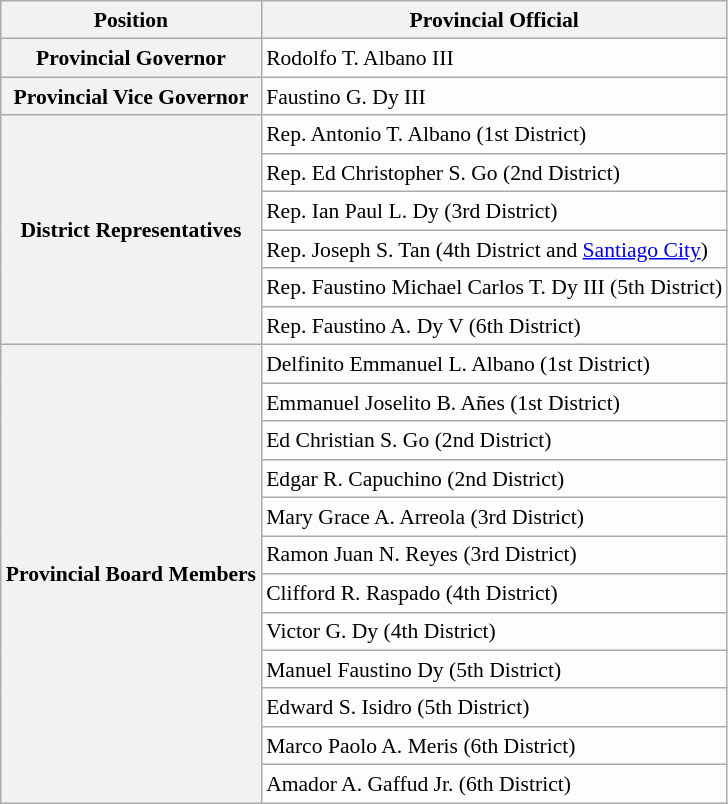<table class="wikitable collapsible collapsed" style="font-size:90%;background-color:#FDFDFD;line-height:1.30em;">
<tr>
<th scope="col">Position</th>
<th scope="col">Provincial Official</th>
</tr>
<tr>
<th scope="row">Provincial Governor</th>
<td>Rodolfo T. Albano III</td>
</tr>
<tr>
<th scope="row">Provincial Vice Governor</th>
<td>Faustino G. Dy III</td>
</tr>
<tr>
<th scope="row" rowspan=6>District Representatives</th>
<td>Rep. Antonio T. Albano (1st District)</td>
</tr>
<tr>
<td>Rep. Ed Christopher S. Go (2nd District)</td>
</tr>
<tr>
<td>Rep. Ian Paul L. Dy (3rd District)</td>
</tr>
<tr>
<td>Rep. Joseph S. Tan (4th District and <a href='#'>Santiago City</a>)</td>
</tr>
<tr>
<td>Rep. Faustino Michael Carlos T. Dy III (5th District)</td>
</tr>
<tr>
<td>Rep. Faustino A. Dy V (6th District)</td>
</tr>
<tr>
<th scope="row" rowspan=12>Provincial Board Members</th>
<td>Delfinito Emmanuel L. Albano (1st District)</td>
</tr>
<tr>
<td>Emmanuel Joselito B. Añes (1st District)</td>
</tr>
<tr>
<td>Ed Christian S. Go (2nd District)</td>
</tr>
<tr>
<td>Edgar R. Capuchino (2nd District)</td>
</tr>
<tr>
<td>Mary Grace A. Arreola (3rd District)</td>
</tr>
<tr>
<td>Ramon Juan N. Reyes (3rd District)</td>
</tr>
<tr>
<td>Clifford R. Raspado (4th District)</td>
</tr>
<tr>
<td>Victor G. Dy (4th District)</td>
</tr>
<tr>
<td>Manuel Faustino Dy (5th District)</td>
</tr>
<tr>
<td>Edward S. Isidro (5th District)</td>
</tr>
<tr>
<td>Marco Paolo A. Meris (6th District)</td>
</tr>
<tr>
<td>Amador A. Gaffud Jr. (6th District)</td>
</tr>
</table>
